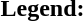<table class="toccolours" style="font-size:100%; white-space:nowrap;">
<tr>
<td><strong>Legend:</strong></td>
<td>      </td>
</tr>
<tr>
<td></td>
</tr>
<tr>
<td></td>
</tr>
</table>
